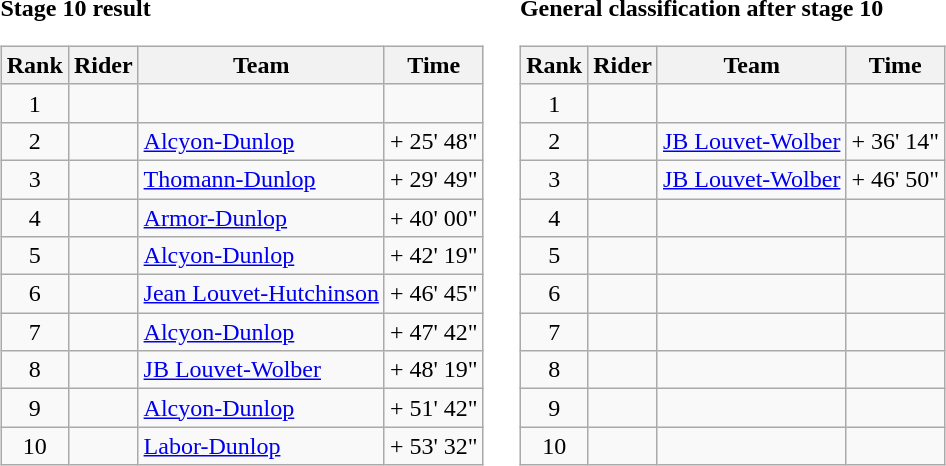<table>
<tr>
<td><strong>Stage 10 result</strong><br><table class="wikitable">
<tr>
<th scope="col">Rank</th>
<th scope="col">Rider</th>
<th scope="col">Team</th>
<th scope="col">Time</th>
</tr>
<tr>
<td style="text-align:center;">1</td>
<td></td>
<td></td>
<td style="text-align:right;"></td>
</tr>
<tr>
<td style="text-align:center;">2</td>
<td></td>
<td><a href='#'>Alcyon-Dunlop</a></td>
<td style="text-align:right;">+ 25' 48"</td>
</tr>
<tr>
<td style="text-align:center;">3</td>
<td></td>
<td><a href='#'>Thomann-Dunlop</a></td>
<td style="text-align:right;">+ 29' 49"</td>
</tr>
<tr>
<td style="text-align:center;">4</td>
<td></td>
<td><a href='#'>Armor-Dunlop</a></td>
<td style="text-align:right;">+ 40' 00"</td>
</tr>
<tr>
<td style="text-align:center;">5</td>
<td></td>
<td><a href='#'>Alcyon-Dunlop</a></td>
<td style="text-align:right;">+ 42' 19"</td>
</tr>
<tr>
<td style="text-align:center;">6</td>
<td></td>
<td><a href='#'>Jean Louvet-Hutchinson</a></td>
<td style="text-align:right;">+ 46' 45"</td>
</tr>
<tr>
<td style="text-align:center;">7</td>
<td></td>
<td><a href='#'>Alcyon-Dunlop</a></td>
<td style="text-align:right;">+ 47' 42"</td>
</tr>
<tr>
<td style="text-align:center;">8</td>
<td></td>
<td><a href='#'>JB Louvet-Wolber</a></td>
<td style="text-align:right;">+ 48' 19"</td>
</tr>
<tr>
<td style="text-align:center;">9</td>
<td></td>
<td><a href='#'>Alcyon-Dunlop</a></td>
<td style="text-align:right;">+ 51' 42"</td>
</tr>
<tr>
<td style="text-align:center;">10</td>
<td></td>
<td><a href='#'>Labor-Dunlop</a></td>
<td style="text-align:right;">+ 53' 32"</td>
</tr>
</table>
</td>
<td></td>
<td><strong>General classification after stage 10</strong><br><table class="wikitable">
<tr>
<th scope="col">Rank</th>
<th scope="col">Rider</th>
<th scope="col">Team</th>
<th scope="col">Time</th>
</tr>
<tr>
<td style="text-align:center;">1</td>
<td></td>
<td></td>
<td style="text-align:right;"></td>
</tr>
<tr>
<td style="text-align:center;">2</td>
<td></td>
<td><a href='#'>JB Louvet-Wolber</a></td>
<td style="text-align:right;">+ 36' 14"</td>
</tr>
<tr>
<td style="text-align:center;">3</td>
<td></td>
<td><a href='#'>JB Louvet-Wolber</a></td>
<td style="text-align:right;">+ 46' 50"</td>
</tr>
<tr>
<td style="text-align:center;">4</td>
<td></td>
<td></td>
<td></td>
</tr>
<tr>
<td style="text-align:center;">5</td>
<td></td>
<td></td>
<td></td>
</tr>
<tr>
<td style="text-align:center;">6</td>
<td></td>
<td></td>
<td></td>
</tr>
<tr>
<td style="text-align:center;">7</td>
<td></td>
<td></td>
<td></td>
</tr>
<tr>
<td style="text-align:center;">8</td>
<td></td>
<td></td>
<td></td>
</tr>
<tr>
<td style="text-align:center;">9</td>
<td></td>
<td></td>
<td></td>
</tr>
<tr>
<td style="text-align:center;">10</td>
<td></td>
<td></td>
<td></td>
</tr>
</table>
</td>
</tr>
</table>
